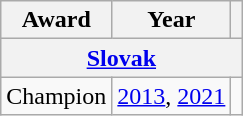<table class="wikitable">
<tr>
<th>Award</th>
<th>Year</th>
<th></th>
</tr>
<tr>
<th colspan="3"><a href='#'>Slovak</a></th>
</tr>
<tr>
<td>Champion</td>
<td><a href='#'>2013</a>, <a href='#'>2021</a></td>
<td></td>
</tr>
</table>
